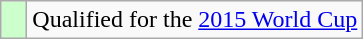<table class="wikitable">
<tr>
<td width=10px bgcolor="#ccffcc"></td>
<td>Qualified for the <a href='#'>2015 World Cup</a></td>
</tr>
</table>
